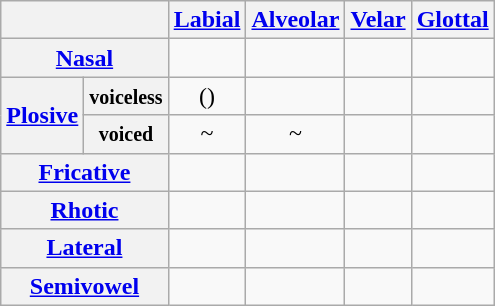<table class="wikitable" style="text-align:center">
<tr>
<th colspan="2"></th>
<th><a href='#'>Labial</a></th>
<th><a href='#'>Alveolar</a></th>
<th><a href='#'>Velar</a></th>
<th><a href='#'>Glottal</a></th>
</tr>
<tr>
<th colspan="2"><a href='#'>Nasal</a></th>
<td></td>
<td></td>
<td></td>
<td></td>
</tr>
<tr>
<th rowspan="2"><a href='#'>Plosive</a></th>
<th><small>voiceless</small></th>
<td>()</td>
<td></td>
<td></td>
<td></td>
</tr>
<tr>
<th><small>voiced</small></th>
<td> ~ </td>
<td> ~ </td>
<td></td>
<td></td>
</tr>
<tr>
<th colspan="2"><a href='#'>Fricative</a></th>
<td></td>
<td></td>
<td></td>
<td></td>
</tr>
<tr>
<th colspan="2"><a href='#'>Rhotic</a></th>
<td></td>
<td></td>
<td></td>
<td></td>
</tr>
<tr>
<th colspan="2"><a href='#'>Lateral</a></th>
<td></td>
<td></td>
<td></td>
<td></td>
</tr>
<tr>
<th colspan="2"><a href='#'>Semivowel</a></th>
<td></td>
<td></td>
<td></td>
<td></td>
</tr>
</table>
